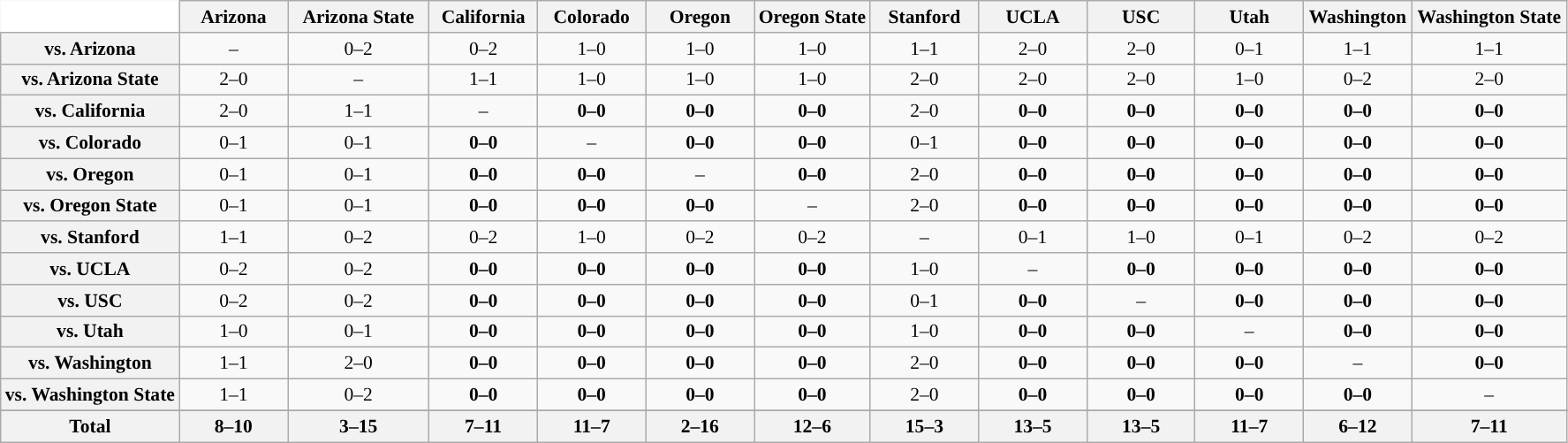<table class="wikitable" style="white-space:nowrap;font-size:90%;">
<tr>
<th colspan="1" width="110" style="background:white; border-top-style:hidden; border-left-style:hidden;"> </th>
<th width="75">Arizona</th>
<th width="100">Arizona State</th>
<th width="75">California</th>
<th width="75">Colorado</th>
<th width="75">Oregon</th>
<th width="75">Oregon State</th>
<th width="75">Stanford</th>
<th width="75">UCLA</th>
<th width="75">USC</th>
<th width="75">Utah</th>
<th width="75">Washington</th>
<th width="110">Washington State</th>
</tr>
<tr style="text-align:center;">
<th>vs. Arizona</th>
<td>–</td>
<td>0–2</td>
<td>0–2</td>
<td>1–0</td>
<td>1–0</td>
<td>1–0</td>
<td>1–1</td>
<td>2–0</td>
<td>2–0</td>
<td>0–1</td>
<td>1–1</td>
<td>1–1</td>
</tr>
<tr style="text-align:center;">
<th>vs. Arizona State</th>
<td>2–0</td>
<td>–</td>
<td>1–1</td>
<td>1–0</td>
<td>1–0</td>
<td>1–0</td>
<td>2–0</td>
<td>2–0</td>
<td>2–0</td>
<td>1–0</td>
<td>0–2</td>
<td>2–0</td>
</tr>
<tr style="text-align:center;">
<th>vs. California</th>
<td>2–0</td>
<td>1–1</td>
<td>–</td>
<td><strong>0–0</strong></td>
<td><strong>0–0</strong></td>
<td><strong>0–0</strong></td>
<td>2–0</td>
<td><strong>0–0</strong></td>
<td><strong>0–0</strong></td>
<td><strong>0–0</strong></td>
<td><strong>0–0</strong></td>
<td><strong>0–0</strong></td>
</tr>
<tr style="text-align:center;">
<th>vs. Colorado</th>
<td>0–1</td>
<td>0–1</td>
<td><strong>0–0</strong></td>
<td>–</td>
<td><strong>0–0</strong></td>
<td><strong>0–0</strong></td>
<td>0–1</td>
<td><strong>0–0</strong></td>
<td><strong>0–0</strong></td>
<td><strong>0–0</strong></td>
<td><strong>0–0</strong></td>
<td><strong>0–0</strong></td>
</tr>
<tr style="text-align:center;">
<th>vs. Oregon</th>
<td>0–1</td>
<td>0–1</td>
<td><strong>0–0</strong></td>
<td><strong>0–0</strong></td>
<td>–</td>
<td><strong>0–0</strong></td>
<td>2–0</td>
<td><strong>0–0</strong></td>
<td><strong>0–0</strong></td>
<td><strong>0–0</strong></td>
<td><strong>0–0</strong></td>
<td><strong>0–0</strong></td>
</tr>
<tr style="text-align:center;">
<th>vs. Oregon State</th>
<td>0–1</td>
<td>0–1</td>
<td><strong>0–0</strong></td>
<td><strong>0–0</strong></td>
<td><strong>0–0</strong></td>
<td>–</td>
<td>2–0</td>
<td><strong>0–0</strong></td>
<td><strong>0–0</strong></td>
<td><strong>0–0</strong></td>
<td><strong>0–0</strong></td>
<td><strong>0–0</strong></td>
</tr>
<tr style="text-align:center;">
<th>vs. Stanford</th>
<td>1–1</td>
<td>0–2</td>
<td>0–2</td>
<td>1–0</td>
<td>0–2</td>
<td>0–2</td>
<td>–</td>
<td>0–1</td>
<td>1–0</td>
<td>0–1</td>
<td>0–2</td>
<td>0–2</td>
</tr>
<tr style="text-align:center;">
<th>vs. UCLA</th>
<td>0–2</td>
<td>0–2</td>
<td><strong>0–0</strong></td>
<td><strong>0–0</strong></td>
<td><strong>0–0</strong></td>
<td><strong>0–0</strong></td>
<td>1–0</td>
<td>–</td>
<td><strong>0–0</strong></td>
<td><strong>0–0</strong></td>
<td><strong>0–0</strong></td>
<td><strong>0–0</strong></td>
</tr>
<tr style="text-align:center;">
<th>vs. USC</th>
<td>0–2</td>
<td>0–2</td>
<td><strong>0–0</strong></td>
<td><strong>0–0</strong></td>
<td><strong>0–0</strong></td>
<td><strong>0–0</strong></td>
<td>0–1</td>
<td><strong>0–0</strong></td>
<td>–</td>
<td><strong>0–0</strong></td>
<td><strong>0–0</strong></td>
<td><strong>0–0</strong></td>
</tr>
<tr style="text-align:center;">
<th>vs. Utah</th>
<td>1–0</td>
<td>0–1</td>
<td><strong>0–0</strong></td>
<td><strong>0–0</strong></td>
<td><strong>0–0</strong></td>
<td><strong>0–0</strong></td>
<td>1–0</td>
<td><strong>0–0</strong></td>
<td><strong>0–0</strong></td>
<td>–</td>
<td><strong>0–0</strong></td>
<td><strong>0–0</strong></td>
</tr>
<tr style="text-align:center;">
<th>vs. Washington</th>
<td>1–1</td>
<td>2–0</td>
<td><strong>0–0</strong></td>
<td><strong>0–0</strong></td>
<td><strong>0–0</strong></td>
<td><strong>0–0</strong></td>
<td>2–0</td>
<td><strong>0–0</strong></td>
<td><strong>0–0</strong></td>
<td><strong>0–0</strong></td>
<td>–</td>
<td><strong>0–0</strong></td>
</tr>
<tr style="text-align:center;">
<th>vs. Washington State</th>
<td>1–1</td>
<td>0–2</td>
<td><strong>0–0</strong></td>
<td><strong>0–0</strong></td>
<td><strong>0–0</strong></td>
<td><strong>0–0</strong></td>
<td>2–0</td>
<td><strong>0–0</strong></td>
<td><strong>0–0</strong></td>
<td><strong>0–0</strong></td>
<td><strong>0–0</strong></td>
<td>–</td>
</tr>
<tr style="text-align:center;">
</tr>
<tr style="text-align:center;">
<th>Total</th>
<th>8–10</th>
<th>3–15</th>
<th>7–11</th>
<th>11–7</th>
<th>2–16</th>
<th>12–6</th>
<th>15–3</th>
<th>13–5</th>
<th>13–5</th>
<th>11–7</th>
<th>6–12</th>
<th>7–11</th>
</tr>
</table>
